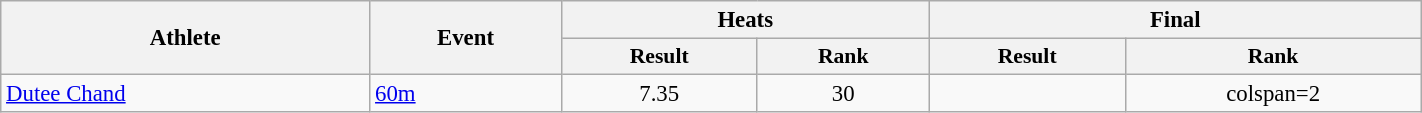<table class="wikitable" style="font-size:95%; width:75%">
<tr>
<th rowspan="2">Athlete</th>
<th rowspan="2">Event</th>
<th colspan="2">Heats</th>
<th colspan="2">Final</th>
</tr>
<tr style="font-size:95%">
<th>Result</th>
<th>Rank</th>
<th>Result</th>
<th>Rank</th>
</tr>
<tr style="text-align:center">
<td style="text-align:left"><a href='#'>Dutee Chand</a></td>
<td style="text-align:left"><a href='#'>60m</a></td>
<td>7.35</td>
<td>30</td>
<td></td>
<td>colspan=2 </td>
</tr>
</table>
